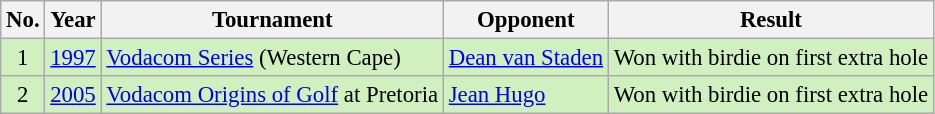<table class="wikitable" style="font-size:95%;">
<tr>
<th>No.</th>
<th>Year</th>
<th>Tournament</th>
<th>Opponent</th>
<th>Result</th>
</tr>
<tr style="background:#D0F0C0;">
<td align=center>1</td>
<td><a href='#'>1997</a></td>
<td><a href='#'>Vodacom Series</a> (Western Cape)</td>
<td> <a href='#'>Dean van Staden</a></td>
<td>Won with birdie on first extra hole</td>
</tr>
<tr style="background:#D0F0C0;">
<td align=center>2</td>
<td><a href='#'>2005</a></td>
<td><a href='#'>Vodacom Origins of Golf</a> at Pretoria</td>
<td> <a href='#'>Jean Hugo</a></td>
<td>Won with birdie on first extra hole</td>
</tr>
</table>
